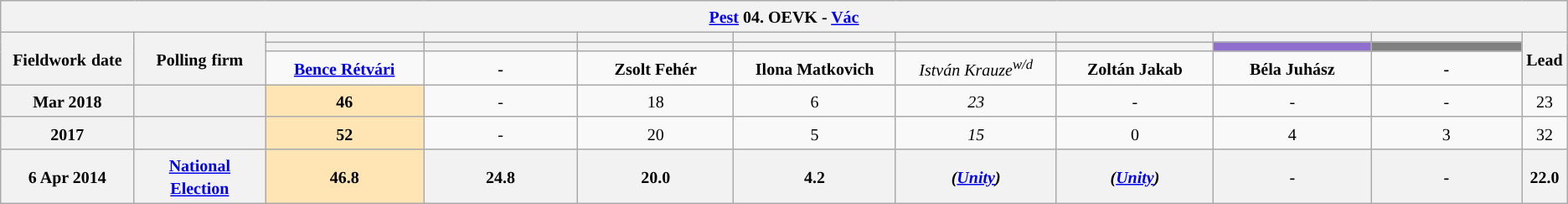<table class="wikitable mw-collapsible mw-collapsed" style="text-align:center">
<tr>
<th colspan="11" style="width: 980pt;"><small><a href='#'>Pest</a> 04. OEVK - <a href='#'>Vác</a></small></th>
</tr>
<tr>
<th rowspan="3" style="width: 80pt;"><small>Fieldwork</small> <small>date</small></th>
<th rowspan="3" style="width: 80pt;"><strong><small>Polling</small> <small>firm</small></strong></th>
<th style="width: 100pt;"><small></small></th>
<th style="width: 100pt;"><small> </small></th>
<th style="width: 100pt;"></th>
<th style="width: 100pt;"></th>
<th style="width: 100pt;"></th>
<th style="width: 100pt;"></th>
<th style="width: 100pt;"></th>
<th style="width: 100pt;"></th>
<th rowspan="3" style="width: 20pt;"><small>Lead</small></th>
</tr>
<tr>
<th style="color:inherit;background:"></th>
<th style="color:inherit;background:"></th>
<th style="color:inherit;background:"></th>
<th style="color:inherit;background:"></th>
<th style="color:inherit;background:"></th>
<th style="color:inherit;background:"></th>
<th style="color:inherit;background:#8E6FCE;"></th>
<th style="color:inherit;background:#808080;"></th>
</tr>
<tr>
<td><a href='#'><small><strong>Bence Rétvári</strong></small></a></td>
<td><small><strong>-</strong></small></td>
<td><small><strong>Zsolt Fehér</strong></small></td>
<td><small><strong>Ilona Matkovich</strong></small></td>
<td><small><em>István Krauze<sup>w/d</sup></em></small></td>
<td><small><strong>Zoltán Jakab</strong></small></td>
<td><small><strong>Béla Juhász</strong></small></td>
<td><small><strong>-</strong></small></td>
</tr>
<tr>
<th><small>Mar 2018</small></th>
<th><small></small></th>
<td style="background:#FFE5B4"><small><strong>46</strong></small></td>
<td><small>-</small></td>
<td><small>18</small></td>
<td><small>6</small></td>
<td><small><em>23</em></small></td>
<td><small>-</small></td>
<td><small>-</small></td>
<td><small>-</small></td>
<td style="background:"><small>23</small></td>
</tr>
<tr>
<th><small>2017</small></th>
<th><small></small></th>
<td style="background:#FFE5B4"><small><strong>52</strong></small></td>
<td><small>-</small></td>
<td><small>20</small></td>
<td><small>5</small></td>
<td><small><em>15</em></small></td>
<td><small>0</small></td>
<td><small>4</small></td>
<td><small>3</small></td>
<td style="background:"><small>32</small></td>
</tr>
<tr>
<th><small>6 Apr 2014</small></th>
<th><a href='#'><small>National Election</small></a></th>
<th style="background:#FFE5B4"><small><strong>46.8</strong></small></th>
<th><small>24.8</small></th>
<th><small>20.0</small></th>
<th><small>4.2</small></th>
<th><small><em>(<a href='#'>Unity</a>)</em></small></th>
<th><small><em>(<a href='#'>Unity</a>)</em></small></th>
<th><small>-</small></th>
<th><small>-</small></th>
<th style="background:"><small>22.0</small></th>
</tr>
</table>
